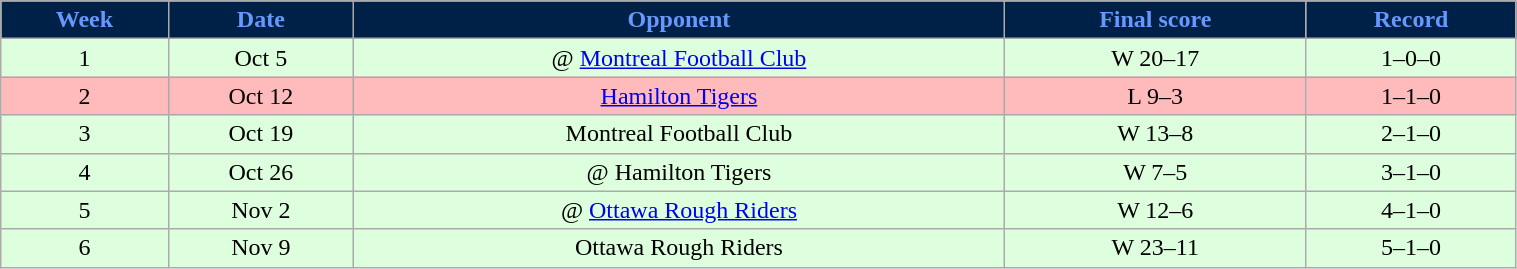<table class="wikitable" width="80%">
<tr align="center"  style="background:#002147;color:#6699FF;">
<td><strong>Week</strong></td>
<td><strong>Date</strong></td>
<td><strong>Opponent</strong></td>
<td><strong>Final score</strong></td>
<td><strong>Record</strong></td>
</tr>
<tr align="center" bgcolor="#ddffdd">
<td>1</td>
<td>Oct 5</td>
<td>@ <a href='#'>Montreal Football Club</a></td>
<td>W 20–17</td>
<td>1–0–0</td>
</tr>
<tr align="center" bgcolor="#ffbbbb">
<td>2</td>
<td>Oct 12</td>
<td><a href='#'>Hamilton Tigers</a></td>
<td>L 9–3</td>
<td>1–1–0</td>
</tr>
<tr align="center" bgcolor="#ddffdd">
<td>3</td>
<td>Oct 19</td>
<td>Montreal Football Club</td>
<td>W 13–8</td>
<td>2–1–0</td>
</tr>
<tr align="center" bgcolor="#ddffdd">
<td>4</td>
<td>Oct 26</td>
<td>@ Hamilton Tigers</td>
<td>W 7–5</td>
<td>3–1–0</td>
</tr>
<tr align="center" bgcolor="#ddffdd">
<td>5</td>
<td>Nov 2</td>
<td>@ <a href='#'>Ottawa Rough Riders</a></td>
<td>W 12–6</td>
<td>4–1–0</td>
</tr>
<tr align="center" bgcolor="#ddffdd">
<td>6</td>
<td>Nov 9</td>
<td>Ottawa Rough Riders</td>
<td>W 23–11</td>
<td>5–1–0</td>
</tr>
</table>
